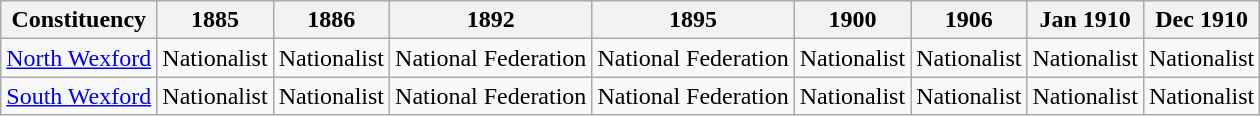<table class="wikitable sortable">
<tr>
<th>Constituency</th>
<th>1885</th>
<th>1886</th>
<th>1892</th>
<th>1895</th>
<th>1900</th>
<th>1906</th>
<th>Jan 1910</th>
<th>Dec 1910</th>
</tr>
<tr>
<td><a href='#'>North Wexford</a></td>
<td bgcolor=>Nationalist</td>
<td bgcolor=>Nationalist</td>
<td bgcolor=>National Federation</td>
<td bgcolor=>National Federation</td>
<td bgcolor=>Nationalist</td>
<td bgcolor=>Nationalist</td>
<td bgcolor=>Nationalist</td>
<td bgcolor=>Nationalist</td>
</tr>
<tr>
<td><a href='#'>South Wexford</a></td>
<td bgcolor=>Nationalist</td>
<td bgcolor=>Nationalist</td>
<td bgcolor=>National Federation</td>
<td bgcolor=>National Federation</td>
<td bgcolor=>Nationalist</td>
<td bgcolor=>Nationalist</td>
<td bgcolor=>Nationalist</td>
<td bgcolor=>Nationalist</td>
</tr>
</table>
